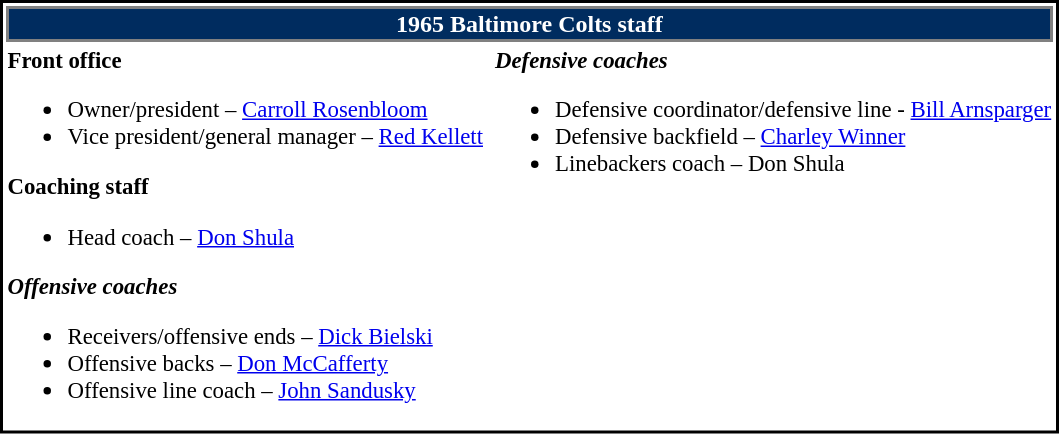<table class="toccolours" style="text-align: left; border: 2px solid black;">
<tr>
<th colspan="7" style="text-align:center;border:2px solid grey; background-color:#002c5f;color:white;">1965 Baltimore Colts staff</th>
</tr>
<tr>
<td style="font-size:95%;" valign="top"><strong>Front office</strong><br><ul><li>Owner/president – <a href='#'>Carroll Rosenbloom</a></li><li>Vice president/general manager – <a href='#'>Red Kellett</a></li></ul><strong>Coaching staff</strong><ul><li>Head coach – <a href='#'>Don Shula</a></li></ul><strong><em>Offensive coaches</em></strong><ul><li>Receivers/offensive ends – <a href='#'>Dick Bielski</a></li><li>Offensive backs – <a href='#'>Don McCafferty</a></li><li>Offensive line coach – <a href='#'>John Sandusky</a></li></ul></td>
<td style="width;25px;"></td>
<td style="font-size:95%" valign= "top"><strong><em>Defensive coaches</em></strong><br><ul><li>Defensive coordinator/defensive line - <a href='#'>Bill Arnsparger</a></li><li>Defensive backfield – <a href='#'>Charley Winner</a></li><li>Linebackers coach – Don Shula</li></ul></td>
</tr>
</table>
